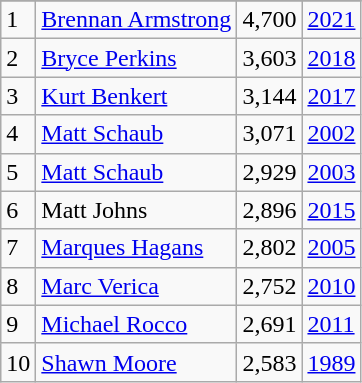<table class="wikitable">
<tr>
</tr>
<tr>
<td>1</td>
<td><a href='#'>Brennan Armstrong</a></td>
<td><abbr>4,700</abbr></td>
<td><a href='#'>2021</a></td>
</tr>
<tr>
<td>2</td>
<td><a href='#'>Bryce Perkins</a></td>
<td><abbr>3,603</abbr></td>
<td><a href='#'>2018</a></td>
</tr>
<tr>
<td>3</td>
<td><a href='#'>Kurt Benkert</a></td>
<td><abbr>3,144</abbr></td>
<td><a href='#'>2017</a></td>
</tr>
<tr>
<td>4</td>
<td><a href='#'>Matt Schaub</a></td>
<td><abbr>3,071</abbr></td>
<td><a href='#'>2002</a></td>
</tr>
<tr>
<td>5</td>
<td><a href='#'>Matt Schaub</a></td>
<td><abbr>2,929</abbr></td>
<td><a href='#'>2003</a></td>
</tr>
<tr>
<td>6</td>
<td>Matt Johns</td>
<td><abbr>2,896</abbr></td>
<td><a href='#'>2015</a></td>
</tr>
<tr>
<td>7</td>
<td><a href='#'>Marques Hagans</a></td>
<td><abbr>2,802</abbr></td>
<td><a href='#'>2005</a></td>
</tr>
<tr>
<td>8</td>
<td><a href='#'>Marc Verica</a></td>
<td><abbr>2,752</abbr></td>
<td><a href='#'>2010</a></td>
</tr>
<tr>
<td>9</td>
<td><a href='#'>Michael Rocco</a></td>
<td><abbr>2,691</abbr></td>
<td><a href='#'>2011</a></td>
</tr>
<tr>
<td>10</td>
<td><a href='#'>Shawn Moore</a></td>
<td><abbr>2,583</abbr></td>
<td><a href='#'>1989</a></td>
</tr>
</table>
